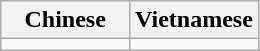<table class="wikitable">
<tr>
<th scope="col" style="width: 50%;">Chinese</th>
<th scope="col" style="width: 50%;">Vietnamese</th>
</tr>
<tr>
<td></td>
<td></td>
</tr>
</table>
